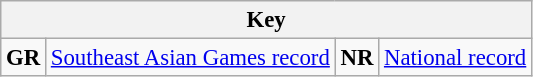<table class="wikitable" style="font-size:95%; position:relative;">
<tr>
<th colspan=4>Key</th>
</tr>
<tr>
<td align=center><strong>GR</strong></td>
<td><a href='#'>Southeast Asian Games record</a></td>
<td align=center><strong>NR</strong></td>
<td><a href='#'>National record</a></td>
</tr>
</table>
